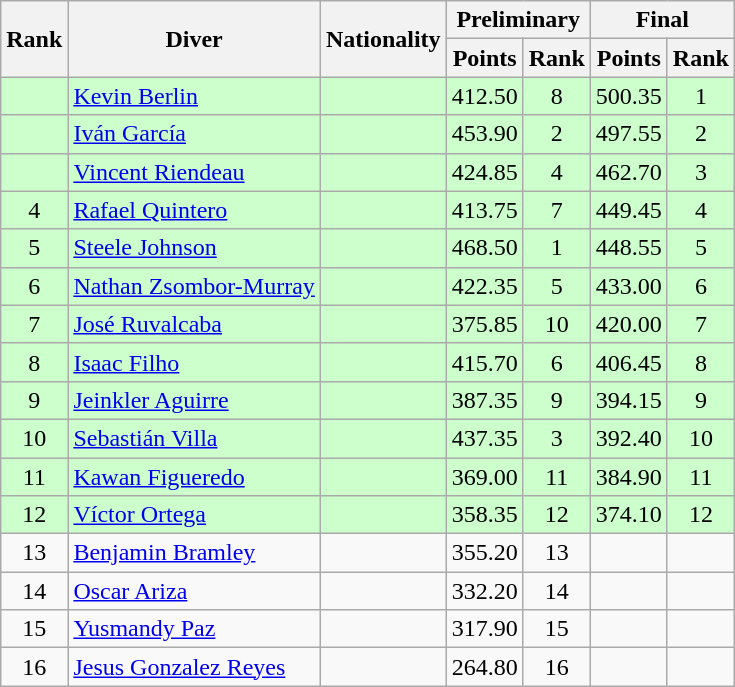<table class="wikitable sortable" style="font-size:100%">
<tr>
<th rowspan="2">Rank</th>
<th rowspan="2">Diver</th>
<th rowspan="2">Nationality</th>
<th colspan="2">Preliminary</th>
<th colspan="2">Final</th>
</tr>
<tr>
<th>Points</th>
<th>Rank</th>
<th>Points</th>
<th>Rank</th>
</tr>
<tr bgcolor=ccffcc>
<td align=center></td>
<td><a href='#'>Kevin Berlin</a></td>
<td></td>
<td align=center>412.50</td>
<td align=center>8</td>
<td align=center>500.35</td>
<td align=center>1</td>
</tr>
<tr bgcolor=ccffcc>
<td align=center></td>
<td><a href='#'>Iván García</a></td>
<td></td>
<td align=center>453.90</td>
<td align=center>2</td>
<td align=center>497.55</td>
<td align=center>2</td>
</tr>
<tr bgcolor=ccffcc>
<td align=center></td>
<td><a href='#'>Vincent Riendeau</a></td>
<td></td>
<td align=center>424.85</td>
<td align=center>4</td>
<td align=center>462.70</td>
<td align=center>3</td>
</tr>
<tr bgcolor=ccffcc>
<td align=center>4</td>
<td><a href='#'>Rafael Quintero</a></td>
<td></td>
<td align=center>413.75</td>
<td align=center>7</td>
<td align=center>449.45</td>
<td align=center>4</td>
</tr>
<tr bgcolor=ccffcc>
<td align=center>5</td>
<td><a href='#'>Steele Johnson</a></td>
<td></td>
<td align=center>468.50</td>
<td align=center>1</td>
<td align=center>448.55</td>
<td align=center>5</td>
</tr>
<tr bgcolor=ccffcc>
<td align=center>6</td>
<td><a href='#'>Nathan Zsombor-Murray</a></td>
<td></td>
<td align=center>422.35</td>
<td align=center>5</td>
<td align=center>433.00</td>
<td align=center>6</td>
</tr>
<tr bgcolor=ccffcc>
<td align=center>7</td>
<td><a href='#'>José Ruvalcaba</a></td>
<td></td>
<td align=center>375.85</td>
<td align=center>10</td>
<td align=center>420.00</td>
<td align=center>7</td>
</tr>
<tr bgcolor=ccffcc>
<td align=center>8</td>
<td><a href='#'>Isaac Filho</a></td>
<td></td>
<td align=center>415.70</td>
<td align=center>6</td>
<td align=center>406.45</td>
<td align=center>8</td>
</tr>
<tr bgcolor=ccffcc>
<td align=center>9</td>
<td><a href='#'>Jeinkler Aguirre</a></td>
<td></td>
<td align=center>387.35</td>
<td align=center>9</td>
<td align=center>394.15</td>
<td align=center>9</td>
</tr>
<tr bgcolor=ccffcc>
<td align=center>10</td>
<td><a href='#'>Sebastián Villa</a></td>
<td></td>
<td align=center>437.35</td>
<td align=center>3</td>
<td align=center>392.40</td>
<td align=center>10</td>
</tr>
<tr bgcolor=ccffcc>
<td align=center>11</td>
<td><a href='#'>Kawan Figueredo</a></td>
<td></td>
<td align=center>369.00</td>
<td align=center>11</td>
<td align=center>384.90</td>
<td align=center>11</td>
</tr>
<tr bgcolor=ccffcc>
<td align=center>12</td>
<td><a href='#'>Víctor Ortega</a></td>
<td></td>
<td align=center>358.35</td>
<td align=center>12</td>
<td align=center>374.10</td>
<td align=center>12</td>
</tr>
<tr>
<td align=center>13</td>
<td><a href='#'>Benjamin Bramley</a></td>
<td></td>
<td align=center>355.20</td>
<td align=center>13</td>
<td align=center></td>
<td align=center></td>
</tr>
<tr>
<td align=center>14</td>
<td><a href='#'>Oscar Ariza</a></td>
<td></td>
<td align=center>332.20</td>
<td align=center>14</td>
<td align=center></td>
<td align=center></td>
</tr>
<tr>
<td align=center>15</td>
<td><a href='#'>Yusmandy Paz</a></td>
<td></td>
<td align=center>317.90</td>
<td align=center>15</td>
<td align=center></td>
<td align=center></td>
</tr>
<tr>
<td align=center>16</td>
<td><a href='#'>Jesus Gonzalez Reyes</a></td>
<td></td>
<td align=center>264.80</td>
<td align=center>16</td>
<td align=center></td>
<td align=center></td>
</tr>
</table>
